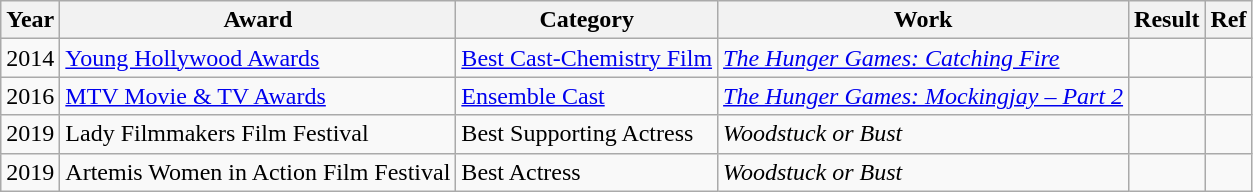<table class="wikitable sortable">
<tr>
<th>Year</th>
<th>Award</th>
<th>Category</th>
<th>Work</th>
<th>Result</th>
<th class="unsortable">Ref</th>
</tr>
<tr>
<td>2014</td>
<td><a href='#'>Young Hollywood Awards</a></td>
<td><a href='#'>Best Cast-Chemistry Film</a></td>
<td><em><a href='#'>The Hunger Games: Catching Fire</a></em></td>
<td></td>
<td style="text-align:center;"></td>
</tr>
<tr>
<td>2016</td>
<td><a href='#'>MTV Movie & TV Awards</a></td>
<td><a href='#'>Ensemble Cast</a></td>
<td><em><a href='#'>The Hunger Games: Mockingjay – Part 2</a></em></td>
<td></td>
<td style="text-align:center;"></td>
</tr>
<tr>
<td>2019</td>
<td>Lady Filmmakers Film Festival</td>
<td>Best Supporting Actress</td>
<td><em>Woodstuck or Bust</em></td>
<td></td>
<td style="text-align:center;"></td>
</tr>
<tr>
<td>2019</td>
<td>Artemis Women in Action Film Festival</td>
<td>Best Actress</td>
<td><em>Woodstuck or Bust</em></td>
<td></td>
<td style="text-align:center;"></td>
</tr>
</table>
